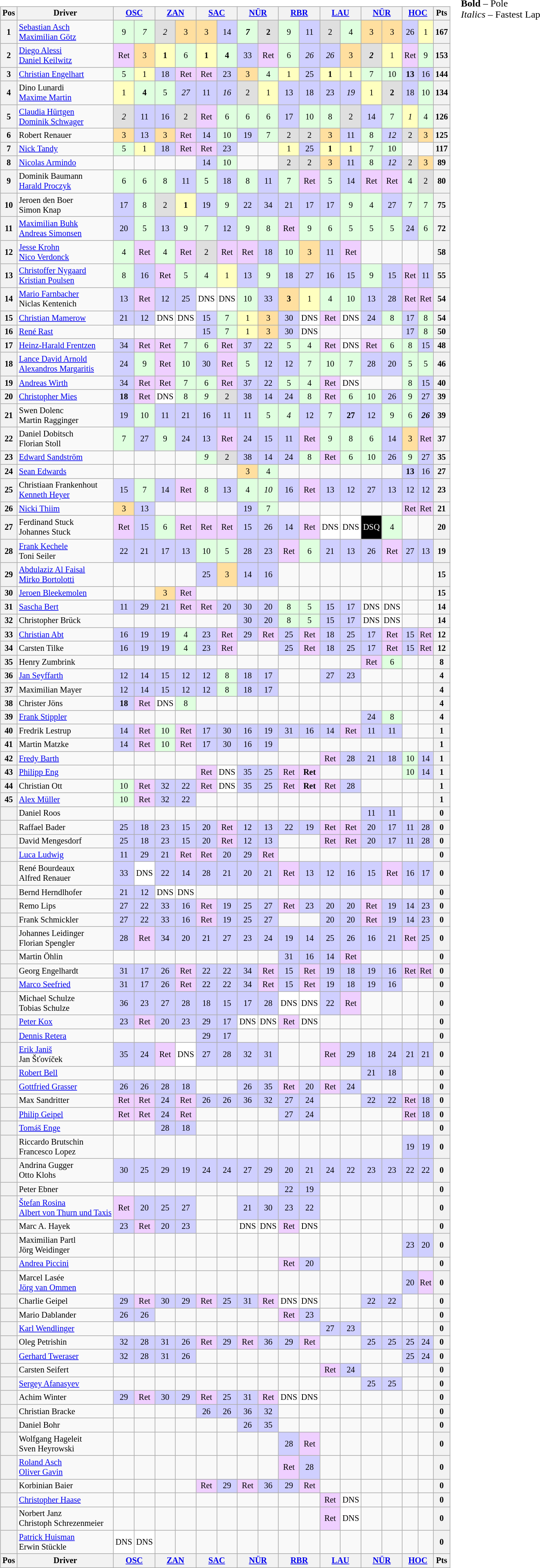<table>
<tr>
<td><br><table class="wikitable" style="font-size: 85%; text-align:center">
<tr valign="top">
<th valign="middle">Pos</th>
<th valign="middle">Driver</th>
<th colspan=2><a href='#'>OSC</a><br></th>
<th colspan=2><a href='#'>ZAN</a><br></th>
<th colspan=2><a href='#'>SAC</a><br></th>
<th colspan=2><a href='#'>NÜR</a><br></th>
<th colspan=2><a href='#'>RBR</a><br></th>
<th colspan=2><a href='#'>LAU</a><br></th>
<th colspan=2><a href='#'>NÜR</a><br></th>
<th colspan=2><a href='#'>HOC</a><br></th>
<th valign="middle">Pts</th>
</tr>
<tr>
<th>1</th>
<td align=left> <a href='#'>Sebastian Asch</a><br> <a href='#'>Maximilian Götz</a></td>
<td style="background:#DFFFDF;">9</td>
<td style="background:#DFFFDF;"><em>7</em></td>
<td style="background:#DFDFDF;"><em>2</em></td>
<td style="background:#FFDF9F;">3</td>
<td style="background:#FFDF9F;">3</td>
<td style="background:#CFCFFF;">14</td>
<td style="background:#DFFFDF;"><strong><em>7</em></strong></td>
<td style="background:#DFDFDF;"><strong>2</strong></td>
<td style="background:#DFFFDF;">9</td>
<td style="background:#CFCFFF;">11</td>
<td style="background:#DFDFDF;">2</td>
<td style="background:#DFFFDF;">4</td>
<td style="background:#FFDF9F;">3</td>
<td style="background:#FFDF9F;">3</td>
<td style="background:#CFCFFF;">26</td>
<td style="background:#FFFFBF;">1</td>
<th>167</th>
</tr>
<tr>
<th>2</th>
<td align=left> <a href='#'>Diego Alessi</a><br> <a href='#'>Daniel Keilwitz</a></td>
<td style="background:#EFCFFF;">Ret</td>
<td style="background:#FFDF9F;">3</td>
<td style="background:#FFFFBF;"><strong>1</strong></td>
<td style="background:#DFFFDF;">6</td>
<td style="background:#FFFFBF;"><strong>1</strong></td>
<td style="background:#DFFFDF;"><strong>4</strong></td>
<td style="background:#CFCFFF;">33</td>
<td style="background:#EFCFFF;">Ret</td>
<td style="background:#DFFFDF;">6</td>
<td style="background:#CFCFFF;"><em>26</em></td>
<td style="background:#CFCFFF;"><em>26</em></td>
<td style="background:#FFDF9F;">3</td>
<td style="background:#DFDFDF;"><strong><em>2</em></strong></td>
<td style="background:#FFFFBF;">1</td>
<td style="background:#EFCFFF;">Ret</td>
<td style="background:#DFFFDF;">9</td>
<th>153</th>
</tr>
<tr>
<th>3</th>
<td align=left> <a href='#'>Christian Engelhart</a></td>
<td style="background:#DFFFDF;">5</td>
<td style="background:#FFFFBF;">1</td>
<td style="background:#CFCFFF;">18</td>
<td style="background:#EFCFFF;">Ret</td>
<td style="background:#EFCFFF;">Ret</td>
<td style="background:#CFCFFF;">23</td>
<td style="background:#FFDF9F;">3</td>
<td style="background:#DFFFDF;">4</td>
<td style="background:#FFFFBF;">1</td>
<td style="background:#CFCFFF;">25</td>
<td style="background:#FFFFBF;"><strong>1</strong></td>
<td style="background:#FFFFBF;">1</td>
<td style="background:#DFFFDF;">7</td>
<td style="background:#DFFFDF;">10</td>
<td style="background:#CFCFFF;"><strong>13</strong></td>
<td style="background:#CFCFFF;">16</td>
<th>144</th>
</tr>
<tr>
<th>4</th>
<td align=left> Dino Lunardi<br> <a href='#'>Maxime Martin</a></td>
<td style="background:#FFFFBF;">1</td>
<td style="background:#DFFFDF;"><strong>4</strong></td>
<td style="background:#DFFFDF;">5</td>
<td style="background:#CFCFFF;"><em>27</em></td>
<td style="background:#CFCFFF;">11</td>
<td style="background:#CFCFFF;"><em>16</em></td>
<td style="background:#DFDFDF;">2</td>
<td style="background:#FFFFBF;">1</td>
<td style="background:#CFCFFF;">13</td>
<td style="background:#CFCFFF;">18</td>
<td style="background:#CFCFFF;">23</td>
<td style="background:#CFCFFF;"><em>19</em></td>
<td style="background:#FFFFBF;">1</td>
<td style="background:#DFDFDF;"><strong>2</strong></td>
<td style="background:#CFCFFF;">18</td>
<td style="background:#DFFFDF;">10</td>
<th>134</th>
</tr>
<tr>
<th>5</th>
<td align=left> <a href='#'>Claudia Hürtgen</a><br> <a href='#'>Dominik Schwager</a></td>
<td style="background:#DFDFDF;"><em>2</em></td>
<td style="background:#CFCFFF;">11</td>
<td style="background:#CFCFFF;">16</td>
<td style="background:#DFDFDF;">2</td>
<td style="background:#EFCFFF;">Ret</td>
<td style="background:#DFFFDF;">6</td>
<td style="background:#DFFFDF;">6</td>
<td style="background:#DFFFDF;">6</td>
<td style="background:#CFCFFF;">17</td>
<td style="background:#DFFFDF;">10</td>
<td style="background:#DFFFDF;">8</td>
<td style="background:#DFDFDF;">2</td>
<td style="background:#CFCFFF;">14</td>
<td style="background:#DFFFDF;">7</td>
<td style="background:#FFFFBF;"><em>1</em></td>
<td style="background:#DFFFDF;">4</td>
<th>126</th>
</tr>
<tr>
<th>6</th>
<td align=left> Robert Renauer</td>
<td style="background:#FFDF9F;">3</td>
<td style="background:#CFCFFF;">13</td>
<td style="background:#FFDF9F;">3</td>
<td style="background:#EFCFFF;">Ret</td>
<td style="background:#CFCFFF;">14</td>
<td style="background:#DFFFDF;">10</td>
<td style="background:#CFCFFF;">19</td>
<td style="background:#DFFFDF;">7</td>
<td style="background:#DFDFDF;">2</td>
<td style="background:#DFDFDF;">2</td>
<td style="background:#FFDF9F;">3</td>
<td style="background:#CFCFFF;">11</td>
<td style="background:#DFFFDF;">8</td>
<td style="background:#CFCFFF;"><em>12</em></td>
<td style="background:#DFDFDF;">2</td>
<td style="background:#FFDF9F;">3</td>
<th>125</th>
</tr>
<tr>
<th>7</th>
<td align=left> <a href='#'>Nick Tandy</a></td>
<td style="background:#DFFFDF;">5</td>
<td style="background:#FFFFBF;">1</td>
<td style="background:#CFCFFF;">18</td>
<td style="background:#EFCFFF;">Ret</td>
<td style="background:#EFCFFF;">Ret</td>
<td style="background:#CFCFFF;">23</td>
<td></td>
<td></td>
<td style="background:#FFFFBF;">1</td>
<td style="background:#CFCFFF;">25</td>
<td style="background:#FFFFBF;"><strong>1</strong></td>
<td style="background:#FFFFBF;">1</td>
<td style="background:#DFFFDF;">7</td>
<td style="background:#DFFFDF;">10</td>
<td></td>
<td></td>
<th>117</th>
</tr>
<tr>
<th>8</th>
<td align=left> <a href='#'>Nicolas Armindo</a></td>
<td></td>
<td></td>
<td></td>
<td></td>
<td style="background:#CFCFFF;">14</td>
<td style="background:#DFFFDF;">10</td>
<td></td>
<td></td>
<td style="background:#DFDFDF;">2</td>
<td style="background:#DFDFDF;">2</td>
<td style="background:#FFDF9F;">3</td>
<td style="background:#CFCFFF;">11</td>
<td style="background:#DFFFDF;">8</td>
<td style="background:#CFCFFF;"><em>12</em></td>
<td style="background:#DFDFDF;">2</td>
<td style="background:#FFDF9F;">3</td>
<th>89</th>
</tr>
<tr>
<th>9</th>
<td align=left> Dominik Baumann<br> <a href='#'>Harald Proczyk</a></td>
<td style="background:#DFFFDF;">6</td>
<td style="background:#DFFFDF;">6</td>
<td style="background:#DFFFDF;">8</td>
<td style="background:#CFCFFF;">11</td>
<td style="background:#DFFFDF;">5</td>
<td style="background:#CFCFFF;">18</td>
<td style="background:#DFFFDF;">8</td>
<td style="background:#CFCFFF;">11</td>
<td style="background:#DFFFDF;">7</td>
<td style="background:#EFCFFF;">Ret</td>
<td style="background:#DFFFDF;">5</td>
<td style="background:#CFCFFF;">14</td>
<td style="background:#EFCFFF;">Ret</td>
<td style="background:#EFCFFF;">Ret</td>
<td style="background:#DFFFDF;">4</td>
<td style="background:#DFDFDF;">2</td>
<th>80</th>
</tr>
<tr>
<th>10</th>
<td align=left> Jeroen den Boer<br> Simon Knap</td>
<td style="background:#CFCFFF;">17</td>
<td style="background:#DFFFDF;">8</td>
<td style="background:#DFDFDF;">2</td>
<td style="background:#FFFFBF;"><strong>1</strong></td>
<td style="background:#CFCFFF;">19</td>
<td style="background:#DFFFDF;">9</td>
<td style="background:#CFCFFF;">22</td>
<td style="background:#CFCFFF;">34</td>
<td style="background:#CFCFFF;">21</td>
<td style="background:#CFCFFF;">17</td>
<td style="background:#CFCFFF;">17</td>
<td style="background:#DFFFDF;">9</td>
<td style="background:#DFFFDF;">4</td>
<td style="background:#CFCFFF;">27</td>
<td style="background:#DFFFDF;">7</td>
<td style="background:#DFFFDF;">7</td>
<th>75</th>
</tr>
<tr>
<th>11</th>
<td align=left> <a href='#'>Maximilian Buhk</a><br> <a href='#'>Andreas Simonsen</a></td>
<td style="background:#CFCFFF;">20</td>
<td style="background:#DFFFDF;">5</td>
<td style="background:#CFCFFF;">13</td>
<td style="background:#DFFFDF;">9</td>
<td style="background:#DFFFDF;">7</td>
<td style="background:#CFCFFF;">12</td>
<td style="background:#DFFFDF;">9</td>
<td style="background:#DFFFDF;">8</td>
<td style="background:#EFCFFF;">Ret</td>
<td style="background:#DFFFDF;">9</td>
<td style="background:#DFFFDF;">6</td>
<td style="background:#DFFFDF;">5</td>
<td style="background:#DFFFDF;">5</td>
<td style="background:#DFFFDF;">5</td>
<td style="background:#CFCFFF;">24</td>
<td style="background:#DFFFDF;">6</td>
<th>72</th>
</tr>
<tr>
<th>12</th>
<td align=left> <a href='#'>Jesse Krohn</a><br> <a href='#'>Nico Verdonck</a></td>
<td style="background:#DFFFDF;">4</td>
<td style="background:#EFCFFF;">Ret</td>
<td style="background:#DFFFDF;">4</td>
<td style="background:#EFCFFF;">Ret</td>
<td style="background:#DFDFDF;">2</td>
<td style="background:#EFCFFF;">Ret</td>
<td style="background:#EFCFFF;">Ret</td>
<td style="background:#CFCFFF;">18</td>
<td style="background:#DFFFDF;">10</td>
<td style="background:#FFDF9F;">3</td>
<td style="background:#CFCFFF;">11</td>
<td style="background:#EFCFFF;">Ret</td>
<td></td>
<td></td>
<td></td>
<td></td>
<th>58</th>
</tr>
<tr>
<th>13</th>
<td align=left> <a href='#'>Christoffer Nygaard</a><br> <a href='#'>Kristian Poulsen</a></td>
<td style="background:#DFFFDF;">8</td>
<td style="background:#CFCFFF;">16</td>
<td style="background:#EFCFFF;">Ret</td>
<td style="background:#DFFFDF;">5</td>
<td style="background:#DFFFDF;">4</td>
<td style="background:#FFFFBF;">1</td>
<td style="background:#CFCFFF;">13</td>
<td style="background:#DFFFDF;">9</td>
<td style="background:#CFCFFF;">18</td>
<td style="background:#CFCFFF;">27</td>
<td style="background:#CFCFFF;">16</td>
<td style="background:#CFCFFF;">15</td>
<td style="background:#DFFFDF;">9</td>
<td style="background:#CFCFFF;">15</td>
<td style="background:#EFCFFF;">Ret</td>
<td style="background:#CFCFFF;">11</td>
<th>55</th>
</tr>
<tr>
<th>14</th>
<td align=left> <a href='#'>Mario Farnbacher</a><br> Niclas Kentenich</td>
<td style="background:#CFCFFF;">13</td>
<td style="background:#EFCFFF;">Ret</td>
<td style="background:#CFCFFF;">12</td>
<td style="background:#CFCFFF;">25</td>
<td style="background:#FFFFFF;">DNS</td>
<td style="background:#FFFFFF;">DNS</td>
<td style="background:#DFFFDF;">10</td>
<td style="background:#CFCFFF;">33</td>
<td style="background:#FFDF9F;"><strong>3</strong></td>
<td style="background:#FFFFBF;">1</td>
<td style="background:#DFFFDF;">4</td>
<td style="background:#DFFFDF;">10</td>
<td style="background:#CFCFFF;">13</td>
<td style="background:#CFCFFF;">28</td>
<td style="background:#EFCFFF;">Ret</td>
<td style="background:#EFCFFF;">Ret</td>
<th>54</th>
</tr>
<tr>
<th>15</th>
<td align=left> <a href='#'>Christian Mamerow</a></td>
<td style="background:#CFCFFF;">21</td>
<td style="background:#CFCFFF;">12</td>
<td style="background:#FFFFFF;">DNS</td>
<td style="background:#FFFFFF;">DNS</td>
<td style="background:#CFCFFF;">15</td>
<td style="background:#DFFFDF;">7</td>
<td style="background:#FFFFBF;">1</td>
<td style="background:#FFDF9F;">3</td>
<td style="background:#CFCFFF;">30</td>
<td style="background:#FFFFFF;">DNS</td>
<td style="background:#EFCFFF;">Ret</td>
<td style="background:#FFFFFF;">DNS</td>
<td style="background:#CFCFFF;">24</td>
<td style="background:#DFFFDF;">8</td>
<td style="background:#CFCFFF;">17</td>
<td style="background:#DFFFDF;">8</td>
<th>54</th>
</tr>
<tr>
<th>16</th>
<td align=left> <a href='#'>René Rast</a></td>
<td></td>
<td></td>
<td></td>
<td></td>
<td style="background:#CFCFFF;">15</td>
<td style="background:#DFFFDF;">7</td>
<td style="background:#FFFFBF;">1</td>
<td style="background:#FFDF9F;">3</td>
<td style="background:#CFCFFF;">30</td>
<td style="background:#FFFFFF;">DNS</td>
<td></td>
<td></td>
<td></td>
<td></td>
<td style="background:#CFCFFF;">17</td>
<td style="background:#DFFFDF;">8</td>
<th>50</th>
</tr>
<tr>
<th>17</th>
<td align=left> <a href='#'>Heinz-Harald Frentzen</a></td>
<td style="background:#CFCFFF;">34</td>
<td style="background:#EFCFFF;">Ret</td>
<td style="background:#EFCFFF;">Ret</td>
<td style="background:#DFFFDF;">7</td>
<td style="background:#DFFFDF;">6</td>
<td style="background:#EFCFFF;">Ret</td>
<td style="background:#CFCFFF;">37</td>
<td style="background:#CFCFFF;">22</td>
<td style="background:#DFFFDF;">5</td>
<td style="background:#DFFFDF;">4</td>
<td style="background:#EFCFFF;">Ret</td>
<td style="background:#FFFFFF;">DNS</td>
<td style="background:#EFCFFF;">Ret</td>
<td style="background:#DFFFDF;">6</td>
<td style="background:#DFFFDF;">8</td>
<td style="background:#CFCFFF;">15</td>
<th>48</th>
</tr>
<tr>
<th>18</th>
<td align=left> <a href='#'>Lance David Arnold</a><br> <a href='#'>Alexandros Margaritis</a></td>
<td style="background:#CFCFFF;">24</td>
<td style="background:#DFFFDF;">9</td>
<td style="background:#EFCFFF;">Ret</td>
<td style="background:#DFFFDF;">10</td>
<td style="background:#CFCFFF;">30</td>
<td style="background:#EFCFFF;">Ret</td>
<td style="background:#DFFFDF;">5</td>
<td style="background:#CFCFFF;">12</td>
<td style="background:#CFCFFF;">12</td>
<td style="background:#DFFFDF;">7</td>
<td style="background:#DFFFDF;">10</td>
<td style="background:#DFFFDF;">7</td>
<td style="background:#CFCFFF;">28</td>
<td style="background:#CFCFFF;">20</td>
<td style="background:#DFFFDF;">5</td>
<td style="background:#DFFFDF;">5</td>
<th>46</th>
</tr>
<tr>
<th>19</th>
<td align=left> <a href='#'>Andreas Wirth</a></td>
<td style="background:#CFCFFF;">34</td>
<td style="background:#EFCFFF;">Ret</td>
<td style="background:#EFCFFF;">Ret</td>
<td style="background:#DFFFDF;">7</td>
<td style="background:#DFFFDF;">6</td>
<td style="background:#EFCFFF;">Ret</td>
<td style="background:#CFCFFF;">37</td>
<td style="background:#CFCFFF;">22</td>
<td style="background:#DFFFDF;">5</td>
<td style="background:#DFFFDF;">4</td>
<td style="background:#EFCFFF;">Ret</td>
<td style="background:#FFFFFF;">DNS</td>
<td></td>
<td></td>
<td style="background:#DFFFDF;">8</td>
<td style="background:#CFCFFF;">15</td>
<th>40</th>
</tr>
<tr>
<th>20</th>
<td align=left> <a href='#'>Christopher Mies</a></td>
<td style="background:#CFCFFF;"><strong>18</strong></td>
<td style="background:#EFCFFF;">Ret</td>
<td style="background:#FFFFFF;">DNS</td>
<td style="background:#DFFFDF;">8</td>
<td style="background:#DFFFDF;"><em>9</em></td>
<td style="background:#DFDFDF;">2</td>
<td style="background:#CFCFFF;">38</td>
<td style="background:#CFCFFF;">14</td>
<td style="background:#CFCFFF;">24</td>
<td style="background:#DFFFDF;">8</td>
<td style="background:#EFCFFF;">Ret</td>
<td style="background:#DFFFDF;">6</td>
<td style="background:#DFFFDF;">10</td>
<td style="background:#CFCFFF;">26</td>
<td style="background:#DFFFDF;">9</td>
<td style="background:#CFCFFF;">27</td>
<th>39</th>
</tr>
<tr>
<th>21</th>
<td align=left> Swen Dolenc<br> Martin Ragginger</td>
<td style="background:#CFCFFF;">19</td>
<td style="background:#DFFFDF;">10</td>
<td style="background:#CFCFFF;">11</td>
<td style="background:#CFCFFF;">21</td>
<td style="background:#CFCFFF;">16</td>
<td style="background:#CFCFFF;">11</td>
<td style="background:#CFCFFF;">11</td>
<td style="background:#DFFFDF;">5</td>
<td style="background:#DFFFDF;"><em>4</em></td>
<td style="background:#CFCFFF;">12</td>
<td style="background:#DFFFDF;">7</td>
<td style="background:#CFCFFF;"><strong>27</strong></td>
<td style="background:#CFCFFF;">12</td>
<td style="background:#DFFFDF;">9</td>
<td style="background:#DFFFDF;">6</td>
<td style="background:#CFCFFF;"><strong><em>26</em></strong></td>
<th>39</th>
</tr>
<tr>
<th>22</th>
<td align=left> Daniel Dobitsch<br> Florian Stoll</td>
<td style="background:#DFFFDF;">7</td>
<td style="background:#CFCFFF;">27</td>
<td style="background:#DFFFDF;">9</td>
<td style="background:#CFCFFF;">24</td>
<td style="background:#CFCFFF;">13</td>
<td style="background:#EFCFFF;">Ret</td>
<td style="background:#CFCFFF;">24</td>
<td style="background:#CFCFFF;">15</td>
<td style="background:#CFCFFF;">11</td>
<td style="background:#EFCFFF;">Ret</td>
<td style="background:#DFFFDF;">9</td>
<td style="background:#DFFFDF;">8</td>
<td style="background:#DFFFDF;">6</td>
<td style="background:#CFCFFF;">14</td>
<td style="background:#FFDF9F;">3</td>
<td style="background:#EFCFFF;">Ret</td>
<th>37</th>
</tr>
<tr>
<th>23</th>
<td align=left> <a href='#'>Edward Sandström</a></td>
<td></td>
<td></td>
<td></td>
<td></td>
<td style="background:#DFFFDF;"><em>9</em></td>
<td style="background:#DFDFDF;">2</td>
<td style="background:#CFCFFF;">38</td>
<td style="background:#CFCFFF;">14</td>
<td style="background:#CFCFFF;">24</td>
<td style="background:#DFFFDF;">8</td>
<td style="background:#EFCFFF;">Ret</td>
<td style="background:#DFFFDF;">6</td>
<td style="background:#DFFFDF;">10</td>
<td style="background:#CFCFFF;">26</td>
<td style="background:#DFFFDF;">9</td>
<td style="background:#CFCFFF;">27</td>
<th>35</th>
</tr>
<tr>
<th>24</th>
<td align=left> <a href='#'>Sean Edwards</a></td>
<td></td>
<td></td>
<td></td>
<td></td>
<td></td>
<td></td>
<td style="background:#FFDF9F;">3</td>
<td style="background:#DFFFDF;">4</td>
<td></td>
<td></td>
<td></td>
<td></td>
<td></td>
<td></td>
<td style="background:#CFCFFF;"><strong>13</strong></td>
<td style="background:#CFCFFF;">16</td>
<th>27</th>
</tr>
<tr>
<th>25</th>
<td align=left> Christiaan Frankenhout<br> <a href='#'>Kenneth Heyer</a></td>
<td style="background:#CFCFFF;">15</td>
<td style="background:#DFFFDF;">7</td>
<td style="background:#CFCFFF;">14</td>
<td style="background:#EFCFFF;">Ret</td>
<td style="background:#DFFFDF;">8</td>
<td style="background:#CFCFFF;">13</td>
<td style="background:#DFFFDF;">4</td>
<td style="background:#DFFFDF;"><em>10</em></td>
<td style="background:#CFCFFF;">16</td>
<td style="background:#EFCFFF;">Ret</td>
<td style="background:#CFCFFF;">13</td>
<td style="background:#CFCFFF;">12</td>
<td style="background:#CFCFFF;">27</td>
<td style="background:#CFCFFF;">13</td>
<td style="background:#CFCFFF;">12</td>
<td style="background:#CFCFFF;">12</td>
<th>23</th>
</tr>
<tr>
<th>26</th>
<td align=left> <a href='#'>Nicki Thiim</a></td>
<td style="background:#FFDF9F;">3</td>
<td style="background:#CFCFFF;">13</td>
<td></td>
<td></td>
<td></td>
<td></td>
<td style="background:#CFCFFF;">19</td>
<td style="background:#DFFFDF;">7</td>
<td></td>
<td></td>
<td></td>
<td></td>
<td></td>
<td></td>
<td style="background:#EFCFFF;">Ret</td>
<td style="background:#EFCFFF;">Ret</td>
<th>21</th>
</tr>
<tr>
<th>27</th>
<td align=left> Ferdinand Stuck<br> Johannes Stuck</td>
<td style="background:#EFCFFF;">Ret</td>
<td style="background:#CFCFFF;">15</td>
<td style="background:#DFFFDF;">6</td>
<td style="background:#EFCFFF;">Ret</td>
<td style="background:#EFCFFF;">Ret</td>
<td style="background:#EFCFFF;">Ret</td>
<td style="background:#CFCFFF;">15</td>
<td style="background:#CFCFFF;">26</td>
<td style="background:#CFCFFF;">14</td>
<td style="background:#EFCFFF;">Ret</td>
<td style="background:#FFFFFF;">DNS</td>
<td style="background:#FFFFFF;">DNS</td>
<td style="background:black; color:white;">DSQ</td>
<td style="background:#DFFFDF;">4</td>
<td></td>
<td></td>
<th>20</th>
</tr>
<tr>
<th>28</th>
<td align=left> <a href='#'>Frank Kechele</a><br> Toni Seiler</td>
<td style="background:#CFCFFF;">22</td>
<td style="background:#CFCFFF;">21</td>
<td style="background:#CFCFFF;">17</td>
<td style="background:#CFCFFF;">13</td>
<td style="background:#DFFFDF;">10</td>
<td style="background:#DFFFDF;">5</td>
<td style="background:#CFCFFF;">28</td>
<td style="background:#CFCFFF;">23</td>
<td style="background:#EFCFFF;">Ret</td>
<td style="background:#DFFFDF;">6</td>
<td style="background:#CFCFFF;">21</td>
<td style="background:#CFCFFF;">13</td>
<td style="background:#CFCFFF;">26</td>
<td style="background:#EFCFFF;">Ret</td>
<td style="background:#CFCFFF;">27</td>
<td style="background:#CFCFFF;">13</td>
<th>19</th>
</tr>
<tr>
<th>29</th>
<td align=left> <a href='#'>Abdulaziz Al Faisal</a><br> <a href='#'>Mirko Bortolotti</a></td>
<td></td>
<td></td>
<td></td>
<td></td>
<td style="background:#CFCFFF;">25</td>
<td style="background:#FFDF9F;">3</td>
<td style="background:#CFCFFF;">14</td>
<td style="background:#CFCFFF;">16</td>
<td></td>
<td></td>
<td></td>
<td></td>
<td></td>
<td></td>
<td></td>
<td></td>
<th>15</th>
</tr>
<tr>
<th>30</th>
<td align=left> <a href='#'>Jeroen Bleekemolen</a></td>
<td></td>
<td></td>
<td style="background:#FFDF9F;">3</td>
<td style="background:#EFCFFF;">Ret</td>
<td></td>
<td></td>
<td></td>
<td></td>
<td></td>
<td></td>
<td></td>
<td></td>
<td></td>
<td></td>
<td></td>
<td></td>
<th>15</th>
</tr>
<tr>
<th>31</th>
<td align=left> <a href='#'>Sascha Bert</a></td>
<td style="background:#CFCFFF;">11</td>
<td style="background:#CFCFFF;">29</td>
<td style="background:#CFCFFF;">21</td>
<td style="background:#EFCFFF;">Ret</td>
<td style="background:#EFCFFF;">Ret</td>
<td style="background:#CFCFFF;">20</td>
<td style="background:#CFCFFF;">30</td>
<td style="background:#CFCFFF;">20</td>
<td style="background:#DFFFDF;">8</td>
<td style="background:#DFFFDF;">5</td>
<td style="background:#CFCFFF;">15</td>
<td style="background:#CFCFFF;">17</td>
<td style="background:#FFFFFF;">DNS</td>
<td style="background:#FFFFFF;">DNS</td>
<td></td>
<td></td>
<th>14</th>
</tr>
<tr>
<th>32</th>
<td align=left> Christopher Brück</td>
<td></td>
<td></td>
<td></td>
<td></td>
<td></td>
<td></td>
<td style="background:#CFCFFF;">30</td>
<td style="background:#CFCFFF;">20</td>
<td style="background:#DFFFDF;">8</td>
<td style="background:#DFFFDF;">5</td>
<td style="background:#CFCFFF;">15</td>
<td style="background:#CFCFFF;">17</td>
<td style="background:#FFFFFF;">DNS</td>
<td style="background:#FFFFFF;">DNS</td>
<td></td>
<td></td>
<th>14</th>
</tr>
<tr>
<th>33</th>
<td align=left> <a href='#'>Christian Abt</a></td>
<td style="background:#CFCFFF;">16</td>
<td style="background:#CFCFFF;">19</td>
<td style="background:#CFCFFF;">19</td>
<td style="background:#DFFFDF;">4</td>
<td style="background:#CFCFFF;">23</td>
<td style="background:#EFCFFF;">Ret</td>
<td style="background:#CFCFFF;">29</td>
<td style="background:#EFCFFF;">Ret</td>
<td style="background:#CFCFFF;">25</td>
<td style="background:#EFCFFF;">Ret</td>
<td style="background:#CFCFFF;">18</td>
<td style="background:#CFCFFF;">25</td>
<td style="background:#CFCFFF;">17</td>
<td style="background:#EFCFFF;">Ret</td>
<td style="background:#CFCFFF;">15</td>
<td style="background:#EFCFFF;">Ret</td>
<th>12</th>
</tr>
<tr>
<th>34</th>
<td align=left> Carsten Tilke</td>
<td style="background:#CFCFFF;">16</td>
<td style="background:#CFCFFF;">19</td>
<td style="background:#CFCFFF;">19</td>
<td style="background:#DFFFDF;">4</td>
<td style="background:#CFCFFF;">23</td>
<td style="background:#EFCFFF;">Ret</td>
<td></td>
<td></td>
<td style="background:#CFCFFF;">25</td>
<td style="background:#EFCFFF;">Ret</td>
<td style="background:#CFCFFF;">18</td>
<td style="background:#CFCFFF;">25</td>
<td style="background:#CFCFFF;">17</td>
<td style="background:#EFCFFF;">Ret</td>
<td style="background:#CFCFFF;">15</td>
<td style="background:#EFCFFF;">Ret</td>
<th>12</th>
</tr>
<tr>
<th>35</th>
<td align=left> Henry Zumbrink</td>
<td></td>
<td></td>
<td></td>
<td></td>
<td></td>
<td></td>
<td></td>
<td></td>
<td></td>
<td></td>
<td></td>
<td></td>
<td style="background:#EFCFFF;">Ret</td>
<td style="background:#DFFFDF;">6</td>
<td></td>
<td></td>
<th>8</th>
</tr>
<tr>
<th>36</th>
<td align=left> <a href='#'>Jan Seyffarth</a></td>
<td style="background:#CFCFFF;">12</td>
<td style="background:#CFCFFF;">14</td>
<td style="background:#CFCFFF;">15</td>
<td style="background:#CFCFFF;">12</td>
<td style="background:#CFCFFF;">12</td>
<td style="background:#DFFFDF;">8</td>
<td style="background:#CFCFFF;">18</td>
<td style="background:#CFCFFF;">17</td>
<td></td>
<td></td>
<td style="background:#CFCFFF;">27</td>
<td style="background:#CFCFFF;">23</td>
<td></td>
<td></td>
<td></td>
<td></td>
<th>4</th>
</tr>
<tr>
<th>37</th>
<td align=left> Maximilian Mayer</td>
<td style="background:#CFCFFF;">12</td>
<td style="background:#CFCFFF;">14</td>
<td style="background:#CFCFFF;">15</td>
<td style="background:#CFCFFF;">12</td>
<td style="background:#CFCFFF;">12</td>
<td style="background:#DFFFDF;">8</td>
<td style="background:#CFCFFF;">18</td>
<td style="background:#CFCFFF;">17</td>
<td></td>
<td></td>
<td></td>
<td></td>
<td></td>
<td></td>
<td></td>
<td></td>
<th>4</th>
</tr>
<tr>
<th>38</th>
<td align=left> Christer Jöns</td>
<td style="background:#CFCFFF;"><strong>18</strong></td>
<td style="background:#EFCFFF;">Ret</td>
<td style="background:#FFFFFF;">DNS</td>
<td style="background:#DFFFDF;">8</td>
<td></td>
<td></td>
<td></td>
<td></td>
<td></td>
<td></td>
<td></td>
<td></td>
<td></td>
<td></td>
<td></td>
<td></td>
<th>4</th>
</tr>
<tr>
<th>39</th>
<td align=left> <a href='#'>Frank Stippler</a></td>
<td></td>
<td></td>
<td></td>
<td></td>
<td></td>
<td></td>
<td></td>
<td></td>
<td></td>
<td></td>
<td></td>
<td></td>
<td style="background:#CFCFFF;">24</td>
<td style="background:#DFFFDF;">8</td>
<td></td>
<td></td>
<th>4</th>
</tr>
<tr>
<th>40</th>
<td align=left> Fredrik Lestrup</td>
<td style="background:#CFCFFF;">14</td>
<td style="background:#EFCFFF;">Ret</td>
<td style="background:#DFFFDF;">10</td>
<td style="background:#EFCFFF;">Ret</td>
<td style="background:#CFCFFF;">17</td>
<td style="background:#CFCFFF;">30</td>
<td style="background:#CFCFFF;">16</td>
<td style="background:#CFCFFF;">19</td>
<td style="background:#CFCFFF;">31</td>
<td style="background:#CFCFFF;">16</td>
<td style="background:#CFCFFF;">14</td>
<td style="background:#EFCFFF;">Ret</td>
<td style="background:#CFCFFF;">11</td>
<td style="background:#CFCFFF;">11</td>
<td></td>
<td></td>
<th>1</th>
</tr>
<tr>
<th>41</th>
<td align=left> Martin Matzke</td>
<td style="background:#CFCFFF;">14</td>
<td style="background:#EFCFFF;">Ret</td>
<td style="background:#DFFFDF;">10</td>
<td style="background:#EFCFFF;">Ret</td>
<td style="background:#CFCFFF;">17</td>
<td style="background:#CFCFFF;">30</td>
<td style="background:#CFCFFF;">16</td>
<td style="background:#CFCFFF;">19</td>
<td></td>
<td></td>
<td></td>
<td></td>
<td></td>
<td></td>
<td></td>
<td></td>
<th>1</th>
</tr>
<tr>
<th>42</th>
<td align=left> <a href='#'>Fredy Barth</a></td>
<td></td>
<td></td>
<td></td>
<td></td>
<td></td>
<td></td>
<td></td>
<td></td>
<td></td>
<td></td>
<td style="background:#EFCFFF;">Ret</td>
<td style="background:#CFCFFF;">28</td>
<td style="background:#CFCFFF;">21</td>
<td style="background:#CFCFFF;">18</td>
<td style="background:#DFFFDF;">10</td>
<td style="background:#CFCFFF;">14</td>
<th>1</th>
</tr>
<tr>
<th>43</th>
<td align=left> <a href='#'>Philipp Eng</a></td>
<td></td>
<td></td>
<td></td>
<td></td>
<td style="background:#EFCFFF;">Ret</td>
<td style="background:#FFFFFF;">DNS</td>
<td style="background:#CFCFFF;">35</td>
<td style="background:#CFCFFF;">25</td>
<td style="background:#EFCFFF;">Ret</td>
<td style="background:#EFCFFF;"><strong>Ret</strong></td>
<td></td>
<td></td>
<td></td>
<td></td>
<td style="background:#DFFFDF;">10</td>
<td style="background:#CFCFFF;">14</td>
<th>1</th>
</tr>
<tr>
<th>44</th>
<td align=left> Christian Ott</td>
<td style="background:#DFFFDF;">10</td>
<td style="background:#EFCFFF;">Ret</td>
<td style="background:#CFCFFF;">32</td>
<td style="background:#CFCFFF;">22</td>
<td style="background:#EFCFFF;">Ret</td>
<td style="background:#FFFFFF;">DNS</td>
<td style="background:#CFCFFF;">35</td>
<td style="background:#CFCFFF;">25</td>
<td style="background:#EFCFFF;">Ret</td>
<td style="background:#EFCFFF;"><strong>Ret</strong></td>
<td style="background:#EFCFFF;">Ret</td>
<td style="background:#CFCFFF;">28</td>
<td></td>
<td></td>
<td></td>
<td></td>
<th>1</th>
</tr>
<tr>
<th>45</th>
<td align=left> <a href='#'>Alex Müller</a></td>
<td style="background:#DFFFDF;">10</td>
<td style="background:#EFCFFF;">Ret</td>
<td style="background:#CFCFFF;">32</td>
<td style="background:#CFCFFF;">22</td>
<td></td>
<td></td>
<td></td>
<td></td>
<td></td>
<td></td>
<td></td>
<td></td>
<td></td>
<td></td>
<td></td>
<td></td>
<th>1</th>
</tr>
<tr>
<th></th>
<td align=left> Daniel Roos</td>
<td></td>
<td></td>
<td></td>
<td></td>
<td></td>
<td></td>
<td></td>
<td></td>
<td></td>
<td></td>
<td></td>
<td></td>
<td style="background:#CFCFFF;">11</td>
<td style="background:#CFCFFF;">11</td>
<td></td>
<td></td>
<th>0</th>
</tr>
<tr>
<th></th>
<td align=left> Raffael Bader</td>
<td style="background:#CFCFFF;">25</td>
<td style="background:#CFCFFF;">18</td>
<td style="background:#CFCFFF;">23</td>
<td style="background:#CFCFFF;">15</td>
<td style="background:#CFCFFF;">20</td>
<td style="background:#EFCFFF;">Ret</td>
<td style="background:#CFCFFF;">12</td>
<td style="background:#CFCFFF;">13</td>
<td style="background:#CFCFFF;">22</td>
<td style="background:#CFCFFF;">19</td>
<td style="background:#EFCFFF;">Ret</td>
<td style="background:#EFCFFF;">Ret</td>
<td style="background:#CFCFFF;">20</td>
<td style="background:#CFCFFF;">17</td>
<td style="background:#CFCFFF;">11</td>
<td style="background:#CFCFFF;">28</td>
<th>0</th>
</tr>
<tr>
<th></th>
<td align=left> David Mengesdorf</td>
<td style="background:#CFCFFF;">25</td>
<td style="background:#CFCFFF;">18</td>
<td style="background:#CFCFFF;">23</td>
<td style="background:#CFCFFF;">15</td>
<td style="background:#CFCFFF;">20</td>
<td style="background:#EFCFFF;">Ret</td>
<td style="background:#CFCFFF;">12</td>
<td style="background:#CFCFFF;">13</td>
<td></td>
<td></td>
<td style="background:#EFCFFF;">Ret</td>
<td style="background:#EFCFFF;">Ret</td>
<td style="background:#CFCFFF;">20</td>
<td style="background:#CFCFFF;">17</td>
<td style="background:#CFCFFF;">11</td>
<td style="background:#CFCFFF;">28</td>
<th>0</th>
</tr>
<tr>
<th></th>
<td align=left> <a href='#'>Luca Ludwig</a></td>
<td style="background:#CFCFFF;">11</td>
<td style="background:#CFCFFF;">29</td>
<td style="background:#CFCFFF;">21</td>
<td style="background:#EFCFFF;">Ret</td>
<td style="background:#EFCFFF;">Ret</td>
<td style="background:#CFCFFF;">20</td>
<td style="background:#CFCFFF;">29</td>
<td style="background:#EFCFFF;">Ret</td>
<td></td>
<td></td>
<td></td>
<td></td>
<td></td>
<td></td>
<td></td>
<td></td>
<th>0</th>
</tr>
<tr>
<th></th>
<td align=left> René Bourdeaux<br> Alfred Renauer</td>
<td style="background:#CFCFFF;">33</td>
<td style="background:#FFFFFF;">DNS</td>
<td style="background:#CFCFFF;">22</td>
<td style="background:#CFCFFF;">14</td>
<td style="background:#CFCFFF;">28</td>
<td style="background:#CFCFFF;">21</td>
<td style="background:#CFCFFF;">20</td>
<td style="background:#CFCFFF;">21</td>
<td style="background:#EFCFFF;">Ret</td>
<td style="background:#CFCFFF;">13</td>
<td style="background:#CFCFFF;">12</td>
<td style="background:#CFCFFF;">16</td>
<td style="background:#CFCFFF;">15</td>
<td style="background:#EFCFFF;">Ret</td>
<td style="background:#CFCFFF;">16</td>
<td style="background:#CFCFFF;">17</td>
<th>0</th>
</tr>
<tr>
<th></th>
<td align=left> Bernd Herndlhofer</td>
<td style="background:#CFCFFF;">21</td>
<td style="background:#CFCFFF;">12</td>
<td style="background:#FFFFFF;">DNS</td>
<td style="background:#FFFFFF;">DNS</td>
<td></td>
<td></td>
<td></td>
<td></td>
<td></td>
<td></td>
<td></td>
<td></td>
<td></td>
<td></td>
<td></td>
<td></td>
<th>0</th>
</tr>
<tr>
<th></th>
<td align=left> Remo Lips</td>
<td style="background:#CFCFFF;">27</td>
<td style="background:#CFCFFF;">22</td>
<td style="background:#CFCFFF;">33</td>
<td style="background:#CFCFFF;">16</td>
<td style="background:#EFCFFF;">Ret</td>
<td style="background:#CFCFFF;">19</td>
<td style="background:#CFCFFF;">25</td>
<td style="background:#CFCFFF;">27</td>
<td style="background:#EFCFFF;">Ret</td>
<td style="background:#CFCFFF;">23</td>
<td style="background:#CFCFFF;">20</td>
<td style="background:#CFCFFF;">20</td>
<td style="background:#EFCFFF;">Ret</td>
<td style="background:#CFCFFF;">19</td>
<td style="background:#CFCFFF;">14</td>
<td style="background:#CFCFFF;">23</td>
<th>0</th>
</tr>
<tr>
<th></th>
<td align=left> Frank Schmickler</td>
<td style="background:#CFCFFF;">27</td>
<td style="background:#CFCFFF;">22</td>
<td style="background:#CFCFFF;">33</td>
<td style="background:#CFCFFF;">16</td>
<td style="background:#EFCFFF;">Ret</td>
<td style="background:#CFCFFF;">19</td>
<td style="background:#CFCFFF;">25</td>
<td style="background:#CFCFFF;">27</td>
<td></td>
<td></td>
<td style="background:#CFCFFF;">20</td>
<td style="background:#CFCFFF;">20</td>
<td style="background:#EFCFFF;">Ret</td>
<td style="background:#CFCFFF;">19</td>
<td style="background:#CFCFFF;">14</td>
<td style="background:#CFCFFF;">23</td>
<th>0</th>
</tr>
<tr>
<th></th>
<td align=left> Johannes Leidinger<br> Florian Spengler</td>
<td style="background:#CFCFFF;">28</td>
<td style="background:#EFCFFF;">Ret</td>
<td style="background:#CFCFFF;">34</td>
<td style="background:#CFCFFF;">20</td>
<td style="background:#CFCFFF;">21</td>
<td style="background:#CFCFFF;">27</td>
<td style="background:#CFCFFF;">23</td>
<td style="background:#CFCFFF;">24</td>
<td style="background:#CFCFFF;">19</td>
<td style="background:#CFCFFF;">14</td>
<td style="background:#CFCFFF;">25</td>
<td style="background:#CFCFFF;">26</td>
<td style="background:#CFCFFF;">16</td>
<td style="background:#CFCFFF;">21</td>
<td style="background:#EFCFFF;">Ret</td>
<td style="background:#CFCFFF;">25</td>
<th>0</th>
</tr>
<tr>
<th></th>
<td align=left> Martin Öhlin</td>
<td></td>
<td></td>
<td></td>
<td></td>
<td></td>
<td></td>
<td></td>
<td></td>
<td style="background:#CFCFFF;">31</td>
<td style="background:#CFCFFF;">16</td>
<td style="background:#CFCFFF;">14</td>
<td style="background:#EFCFFF;">Ret</td>
<td></td>
<td></td>
<td></td>
<td></td>
<th>0</th>
</tr>
<tr>
<th></th>
<td align=left> Georg Engelhardt</td>
<td style="background:#CFCFFF;">31</td>
<td style="background:#CFCFFF;">17</td>
<td style="background:#CFCFFF;">26</td>
<td style="background:#EFCFFF;">Ret</td>
<td style="background:#CFCFFF;">22</td>
<td style="background:#CFCFFF;">22</td>
<td style="background:#CFCFFF;">34</td>
<td style="background:#EFCFFF;">Ret</td>
<td style="background:#CFCFFF;">15</td>
<td style="background:#EFCFFF;">Ret</td>
<td style="background:#CFCFFF;">19</td>
<td style="background:#CFCFFF;">18</td>
<td style="background:#CFCFFF;">19</td>
<td style="background:#CFCFFF;">16</td>
<td style="background:#EFCFFF;">Ret</td>
<td style="background:#EFCFFF;">Ret</td>
<th>0</th>
</tr>
<tr>
<th></th>
<td align=left> <a href='#'>Marco Seefried</a></td>
<td style="background:#CFCFFF;">31</td>
<td style="background:#CFCFFF;">17</td>
<td style="background:#CFCFFF;">26</td>
<td style="background:#EFCFFF;">Ret</td>
<td style="background:#CFCFFF;">22</td>
<td style="background:#CFCFFF;">22</td>
<td style="background:#CFCFFF;">34</td>
<td style="background:#EFCFFF;">Ret</td>
<td style="background:#CFCFFF;">15</td>
<td style="background:#EFCFFF;">Ret</td>
<td style="background:#CFCFFF;">19</td>
<td style="background:#CFCFFF;">18</td>
<td style="background:#CFCFFF;">19</td>
<td style="background:#CFCFFF;">16</td>
<td></td>
<td></td>
<th>0</th>
</tr>
<tr>
<th></th>
<td align=left> Michael Schulze<br> Tobias Schulze</td>
<td style="background:#CFCFFF;">36</td>
<td style="background:#CFCFFF;">23</td>
<td style="background:#CFCFFF;">27</td>
<td style="background:#CFCFFF;">28</td>
<td style="background:#CFCFFF;">18</td>
<td style="background:#CFCFFF;">15</td>
<td style="background:#CFCFFF;">17</td>
<td style="background:#CFCFFF;">28</td>
<td style="background:#FFFFFF;">DNS</td>
<td style="background:#FFFFFF;">DNS</td>
<td style="background:#CFCFFF;">22</td>
<td style="background:#EFCFFF;">Ret</td>
<td></td>
<td></td>
<td></td>
<td></td>
<th>0</th>
</tr>
<tr>
<th></th>
<td align=left> <a href='#'>Peter Kox</a></td>
<td style="background:#CFCFFF;">23</td>
<td style="background:#EFCFFF;">Ret</td>
<td style="background:#CFCFFF;">20</td>
<td style="background:#CFCFFF;">23</td>
<td style="background:#CFCFFF;">29</td>
<td style="background:#CFCFFF;">17</td>
<td style="background:#FFFFFF;">DNS</td>
<td style="background:#FFFFFF;">DNS</td>
<td style="background:#EFCFFF;">Ret</td>
<td style="background:#FFFFFF;">DNS</td>
<td></td>
<td></td>
<td></td>
<td></td>
<td></td>
<td></td>
<th>0</th>
</tr>
<tr>
<th></th>
<td align=left> <a href='#'>Dennis Retera</a></td>
<td></td>
<td></td>
<td></td>
<td></td>
<td style="background:#CFCFFF;">29</td>
<td style="background:#CFCFFF;">17</td>
<td></td>
<td></td>
<td></td>
<td></td>
<td></td>
<td></td>
<td></td>
<td></td>
<td></td>
<td></td>
<th>0</th>
</tr>
<tr>
<th></th>
<td align=left> <a href='#'>Erik Janiš</a><br> Jan Šťovíček</td>
<td style="background:#CFCFFF;">35</td>
<td style="background:#CFCFFF;">24</td>
<td style="background:#EFCFFF;">Ret</td>
<td style="background:#FFFFFF;">DNS</td>
<td style="background:#CFCFFF;">27</td>
<td style="background:#CFCFFF;">28</td>
<td style="background:#CFCFFF;">32</td>
<td style="background:#CFCFFF;">31</td>
<td></td>
<td></td>
<td style="background:#EFCFFF;">Ret</td>
<td style="background:#CFCFFF;">29</td>
<td style="background:#CFCFFF;">18</td>
<td style="background:#CFCFFF;">24</td>
<td style="background:#CFCFFF;">21</td>
<td style="background:#CFCFFF;">21</td>
<th>0</th>
</tr>
<tr>
<th></th>
<td align=left> <a href='#'>Robert Bell</a></td>
<td></td>
<td></td>
<td></td>
<td></td>
<td></td>
<td></td>
<td></td>
<td></td>
<td></td>
<td></td>
<td></td>
<td></td>
<td style="background:#CFCFFF;">21</td>
<td style="background:#CFCFFF;">18</td>
<td></td>
<td></td>
<th>0</th>
</tr>
<tr>
<th></th>
<td align=left> <a href='#'>Gottfried Grasser</a></td>
<td style="background:#CFCFFF;">26</td>
<td style="background:#CFCFFF;">26</td>
<td style="background:#CFCFFF;">28</td>
<td style="background:#CFCFFF;">18</td>
<td></td>
<td></td>
<td style="background:#CFCFFF;">26</td>
<td style="background:#CFCFFF;">35</td>
<td style="background:#EFCFFF;">Ret</td>
<td style="background:#CFCFFF;">20</td>
<td style="background:#EFCFFF;">Ret</td>
<td style="background:#CFCFFF;">24</td>
<td></td>
<td></td>
<td></td>
<td></td>
<th>0</th>
</tr>
<tr>
<th></th>
<td align=left> Max Sandritter</td>
<td style="background:#EFCFFF;">Ret</td>
<td style="background:#EFCFFF;">Ret</td>
<td style="background:#CFCFFF;">24</td>
<td style="background:#EFCFFF;">Ret</td>
<td style="background:#CFCFFF;">26</td>
<td style="background:#CFCFFF;">26</td>
<td style="background:#CFCFFF;">36</td>
<td style="background:#CFCFFF;">32</td>
<td style="background:#CFCFFF;">27</td>
<td style="background:#CFCFFF;">24</td>
<td></td>
<td></td>
<td style="background:#CFCFFF;">22</td>
<td style="background:#CFCFFF;">22</td>
<td style="background:#EFCFFF;">Ret</td>
<td style="background:#CFCFFF;">18</td>
<th>0</th>
</tr>
<tr>
<th></th>
<td align=left> <a href='#'>Philip Geipel</a></td>
<td style="background:#EFCFFF;">Ret</td>
<td style="background:#EFCFFF;">Ret</td>
<td style="background:#CFCFFF;">24</td>
<td style="background:#EFCFFF;">Ret</td>
<td></td>
<td></td>
<td></td>
<td></td>
<td style="background:#CFCFFF;">27</td>
<td style="background:#CFCFFF;">24</td>
<td></td>
<td></td>
<td></td>
<td></td>
<td style="background:#EFCFFF;">Ret</td>
<td style="background:#CFCFFF;">18</td>
<th>0</th>
</tr>
<tr>
<th></th>
<td align=left> <a href='#'>Tomáš Enge</a></td>
<td></td>
<td></td>
<td style="background:#CFCFFF;">28</td>
<td style="background:#CFCFFF;">18</td>
<td></td>
<td></td>
<td></td>
<td></td>
<td></td>
<td></td>
<td></td>
<td></td>
<td></td>
<td></td>
<td></td>
<td></td>
<th>0</th>
</tr>
<tr>
<th></th>
<td align=left> Riccardo Brutschin<br> Francesco Lopez</td>
<td></td>
<td></td>
<td></td>
<td></td>
<td></td>
<td></td>
<td></td>
<td></td>
<td></td>
<td></td>
<td></td>
<td></td>
<td></td>
<td></td>
<td style="background:#CFCFFF;">19</td>
<td style="background:#CFCFFF;">19</td>
<th>0</th>
</tr>
<tr>
<th></th>
<td align=left> Andrina Gugger<br> Otto Klohs</td>
<td style="background:#CFCFFF;">30</td>
<td style="background:#CFCFFF;">25</td>
<td style="background:#CFCFFF;">29</td>
<td style="background:#CFCFFF;">19</td>
<td style="background:#CFCFFF;">24</td>
<td style="background:#CFCFFF;">24</td>
<td style="background:#CFCFFF;">27</td>
<td style="background:#CFCFFF;">29</td>
<td style="background:#CFCFFF;">20</td>
<td style="background:#CFCFFF;">21</td>
<td style="background:#CFCFFF;">24</td>
<td style="background:#CFCFFF;">22</td>
<td style="background:#CFCFFF;">23</td>
<td style="background:#CFCFFF;">23</td>
<td style="background:#CFCFFF;">22</td>
<td style="background:#CFCFFF;">22</td>
<th>0</th>
</tr>
<tr>
<th></th>
<td align=left> Peter Ebner</td>
<td></td>
<td></td>
<td></td>
<td></td>
<td></td>
<td></td>
<td></td>
<td></td>
<td style="background:#CFCFFF;">22</td>
<td style="background:#CFCFFF;">19</td>
<td></td>
<td></td>
<td></td>
<td></td>
<td></td>
<td></td>
<th>0</th>
</tr>
<tr>
<th></th>
<td align=left> <a href='#'>Štefan Rosina</a><br> <a href='#'>Albert von Thurn und Taxis</a></td>
<td style="background:#EFCFFF;">Ret</td>
<td style="background:#CFCFFF;">20</td>
<td style="background:#CFCFFF;">25</td>
<td style="background:#CFCFFF;">27</td>
<td></td>
<td></td>
<td style="background:#CFCFFF;">21</td>
<td style="background:#CFCFFF;">30</td>
<td style="background:#CFCFFF;">23</td>
<td style="background:#CFCFFF;">22</td>
<td></td>
<td></td>
<td></td>
<td></td>
<td></td>
<td></td>
<th>0</th>
</tr>
<tr>
<th></th>
<td align=left> Marc A. Hayek</td>
<td style="background:#CFCFFF;">23</td>
<td style="background:#EFCFFF;">Ret</td>
<td style="background:#CFCFFF;">20</td>
<td style="background:#CFCFFF;">23</td>
<td></td>
<td></td>
<td style="background:#FFFFFF;">DNS</td>
<td style="background:#FFFFFF;">DNS</td>
<td style="background:#EFCFFF;">Ret</td>
<td style="background:#FFFFFF;">DNS</td>
<td></td>
<td></td>
<td></td>
<td></td>
<td></td>
<td></td>
<th>0</th>
</tr>
<tr>
<th></th>
<td align=left> Maximilian Partl<br> Jörg Weidinger</td>
<td></td>
<td></td>
<td></td>
<td></td>
<td></td>
<td></td>
<td></td>
<td></td>
<td></td>
<td></td>
<td></td>
<td></td>
<td></td>
<td></td>
<td style="background:#CFCFFF;">23</td>
<td style="background:#CFCFFF;">20</td>
<th>0</th>
</tr>
<tr>
<th></th>
<td align=left> <a href='#'>Andrea Piccini</a></td>
<td></td>
<td></td>
<td></td>
<td></td>
<td></td>
<td></td>
<td></td>
<td></td>
<td style="background:#EFCFFF;">Ret</td>
<td style="background:#CFCFFF;">20</td>
<td></td>
<td></td>
<td></td>
<td></td>
<td></td>
<td></td>
<th>0</th>
</tr>
<tr>
<th></th>
<td align=left> Marcel Lasée<br> <a href='#'>Jörg van Ommen</a></td>
<td></td>
<td></td>
<td></td>
<td></td>
<td></td>
<td></td>
<td></td>
<td></td>
<td></td>
<td></td>
<td></td>
<td></td>
<td></td>
<td></td>
<td style="background:#CFCFFF;">20</td>
<td style="background:#EFCFFF;">Ret</td>
<th>0</th>
</tr>
<tr>
<th></th>
<td align=left> Charlie Geipel</td>
<td style="background:#CFCFFF;">29</td>
<td style="background:#EFCFFF;">Ret</td>
<td style="background:#CFCFFF;">30</td>
<td style="background:#CFCFFF;">29</td>
<td style="background:#EFCFFF;">Ret</td>
<td style="background:#CFCFFF;">25</td>
<td style="background:#CFCFFF;">31</td>
<td style="background:#EFCFFF;">Ret</td>
<td style="background:#FFFFFF;">DNS</td>
<td style="background:#FFFFFF;">DNS</td>
<td></td>
<td></td>
<td style="background:#CFCFFF;">22</td>
<td style="background:#CFCFFF;">22</td>
<td></td>
<td></td>
<th>0</th>
</tr>
<tr>
<th></th>
<td align=left> Mario Dablander</td>
<td style="background:#CFCFFF;">26</td>
<td style="background:#CFCFFF;">26</td>
<td></td>
<td></td>
<td></td>
<td></td>
<td></td>
<td></td>
<td style="background:#EFCFFF;">Ret</td>
<td style="background:#CFCFFF;">23</td>
<td></td>
<td></td>
<td></td>
<td></td>
<td></td>
<td></td>
<th>0</th>
</tr>
<tr>
<th></th>
<td align=left> <a href='#'>Karl Wendlinger</a></td>
<td></td>
<td></td>
<td></td>
<td></td>
<td></td>
<td></td>
<td></td>
<td></td>
<td></td>
<td></td>
<td style="background:#CFCFFF;">27</td>
<td style="background:#CFCFFF;">23</td>
<td></td>
<td></td>
<td></td>
<td></td>
<th>0</th>
</tr>
<tr>
<th></th>
<td align=left> Oleg Petrishin</td>
<td style="background:#CFCFFF;">32</td>
<td style="background:#CFCFFF;">28</td>
<td style="background:#CFCFFF;">31</td>
<td style="background:#CFCFFF;">26</td>
<td style="background:#EFCFFF;">Ret</td>
<td style="background:#CFCFFF;">29</td>
<td style="background:#EFCFFF;">Ret</td>
<td style="background:#CFCFFF;">36</td>
<td style="background:#CFCFFF;">29</td>
<td style="background:#EFCFFF;">Ret</td>
<td></td>
<td></td>
<td style="background:#CFCFFF;">25</td>
<td style="background:#CFCFFF;">25</td>
<td style="background:#CFCFFF;">25</td>
<td style="background:#CFCFFF;">24</td>
<th>0</th>
</tr>
<tr>
<th></th>
<td align=left> <a href='#'>Gerhard Tweraser</a></td>
<td style="background:#CFCFFF;">32</td>
<td style="background:#CFCFFF;">28</td>
<td style="background:#CFCFFF;">31</td>
<td style="background:#CFCFFF;">26</td>
<td></td>
<td></td>
<td></td>
<td></td>
<td></td>
<td></td>
<td></td>
<td></td>
<td></td>
<td></td>
<td style="background:#CFCFFF;">25</td>
<td style="background:#CFCFFF;">24</td>
<th>0</th>
</tr>
<tr>
<th></th>
<td align=left> Carsten Seifert</td>
<td></td>
<td></td>
<td></td>
<td></td>
<td></td>
<td></td>
<td></td>
<td></td>
<td></td>
<td></td>
<td style="background:#EFCFFF;">Ret</td>
<td style="background:#CFCFFF;">24</td>
<td></td>
<td></td>
<td></td>
<td></td>
<th>0</th>
</tr>
<tr>
<th></th>
<td align=left> <a href='#'>Sergey Afanasyev</a></td>
<td></td>
<td></td>
<td></td>
<td></td>
<td></td>
<td></td>
<td></td>
<td></td>
<td></td>
<td></td>
<td></td>
<td></td>
<td style="background:#CFCFFF;">25</td>
<td style="background:#CFCFFF;">25</td>
<td></td>
<td></td>
<th>0</th>
</tr>
<tr>
<th></th>
<td align=left> Achim Winter</td>
<td style="background:#CFCFFF;">29</td>
<td style="background:#EFCFFF;">Ret</td>
<td style="background:#CFCFFF;">30</td>
<td style="background:#CFCFFF;">29</td>
<td style="background:#EFCFFF;">Ret</td>
<td style="background:#CFCFFF;">25</td>
<td style="background:#CFCFFF;">31</td>
<td style="background:#EFCFFF;">Ret</td>
<td style="background:#FFFFFF;">DNS</td>
<td style="background:#FFFFFF;">DNS</td>
<td></td>
<td></td>
<td></td>
<td></td>
<td></td>
<td></td>
<th>0</th>
</tr>
<tr>
<th></th>
<td align=left> Christian Bracke</td>
<td></td>
<td></td>
<td></td>
<td></td>
<td style="background:#CFCFFF;">26</td>
<td style="background:#CFCFFF;">26</td>
<td style="background:#CFCFFF;">36</td>
<td style="background:#CFCFFF;">32</td>
<td></td>
<td></td>
<td></td>
<td></td>
<td></td>
<td></td>
<td></td>
<td></td>
<th>0</th>
</tr>
<tr>
<th></th>
<td align=left> Daniel Bohr</td>
<td></td>
<td></td>
<td></td>
<td></td>
<td></td>
<td></td>
<td style="background:#CFCFFF;">26</td>
<td style="background:#CFCFFF;">35</td>
<td></td>
<td></td>
<td></td>
<td></td>
<td></td>
<td></td>
<td></td>
<td></td>
<th>0</th>
</tr>
<tr>
<th></th>
<td align=left> Wolfgang Hageleit<br> Sven Heyrowski</td>
<td></td>
<td></td>
<td></td>
<td></td>
<td></td>
<td></td>
<td></td>
<td></td>
<td style="background:#CFCFFF;">28</td>
<td style="background:#EFCFFF;">Ret</td>
<td></td>
<td></td>
<td></td>
<td></td>
<td></td>
<td></td>
<th>0</th>
</tr>
<tr>
<th></th>
<td align=left> <a href='#'>Roland Asch</a><br> <a href='#'>Oliver Gavin</a></td>
<td></td>
<td></td>
<td></td>
<td></td>
<td></td>
<td></td>
<td></td>
<td></td>
<td style="background:#EFCFFF;">Ret</td>
<td style="background:#CFCFFF;">28</td>
<td></td>
<td></td>
<td></td>
<td></td>
<td></td>
<td></td>
<th>0</th>
</tr>
<tr>
<th></th>
<td align=left> Korbinian Baier</td>
<td></td>
<td></td>
<td></td>
<td></td>
<td style="background:#EFCFFF;">Ret</td>
<td style="background:#CFCFFF;">29</td>
<td style="background:#EFCFFF;">Ret</td>
<td style="background:#CFCFFF;">36</td>
<td style="background:#CFCFFF;">29</td>
<td style="background:#EFCFFF;">Ret</td>
<td></td>
<td></td>
<td></td>
<td></td>
<td></td>
<td></td>
<th>0</th>
</tr>
<tr>
<th></th>
<td align=left> <a href='#'>Christopher Haase</a></td>
<td></td>
<td></td>
<td></td>
<td></td>
<td></td>
<td></td>
<td></td>
<td></td>
<td></td>
<td></td>
<td style="background:#EFCFFF;">Ret</td>
<td style="background:#FFFFFF;">DNS</td>
<td></td>
<td></td>
<td></td>
<td></td>
<th>0</th>
</tr>
<tr>
<th></th>
<td align=left> Norbert Janz<br> Christoph Schrezenmeier</td>
<td></td>
<td></td>
<td></td>
<td></td>
<td></td>
<td></td>
<td></td>
<td></td>
<td></td>
<td></td>
<td style="background:#EFCFFF;">Ret</td>
<td style="background:#FFFFFF;">DNS</td>
<td></td>
<td></td>
<td></td>
<td></td>
<th>0</th>
</tr>
<tr>
<th></th>
<td align=left> <a href='#'>Patrick Huisman</a><br> Erwin Stückle</td>
<td style="background:#FFFFFF;">DNS</td>
<td style="background:#FFFFFF;">DNS</td>
<td></td>
<td></td>
<td></td>
<td></td>
<td></td>
<td></td>
<td></td>
<td></td>
<td></td>
<td></td>
<td></td>
<td></td>
<td></td>
<td></td>
<th>0</th>
</tr>
<tr valign="top">
<th valign="middle">Pos</th>
<th valign="middle">Driver</th>
<th colspan=2><a href='#'>OSC</a><br></th>
<th colspan=2><a href='#'>ZAN</a><br></th>
<th colspan=2><a href='#'>SAC</a><br></th>
<th colspan=2><a href='#'>NÜR</a><br></th>
<th colspan=2><a href='#'>RBR</a><br></th>
<th colspan=2><a href='#'>LAU</a><br></th>
<th colspan=2><a href='#'>NÜR</a><br></th>
<th colspan=2><a href='#'>HOC</a><br></th>
<th valign="middle">Pts</th>
</tr>
</table>
</td>
<td valign="top"><br>
<span><strong>Bold</strong> – Pole<br><em>Italics</em> – Fastest Lap</span></td>
</tr>
</table>
